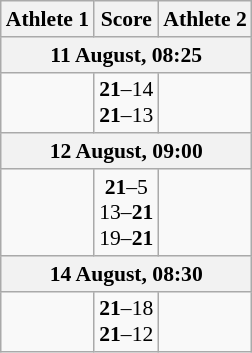<table class="wikitable" style="text-align: center; font-size:90% ">
<tr>
<th align="right">Athlete 1</th>
<th>Score</th>
<th align="left">Athlete 2</th>
</tr>
<tr>
<th colspan=3>11 August, 08:25</th>
</tr>
<tr>
<td align=right><strong></strong></td>
<td align=center><strong>21</strong>–14<br><strong>21</strong>–13</td>
<td align=left></td>
</tr>
<tr>
<th colspan=3>12 August, 09:00</th>
</tr>
<tr>
<td align=right></td>
<td align=center><strong>21</strong>–5<br>13–<strong>21</strong><br>19–<strong>21</strong></td>
<td align=left><strong></strong></td>
</tr>
<tr>
<th colspan=3>14 August, 08:30</th>
</tr>
<tr>
<td align=right><strong></strong></td>
<td align=center><strong>21</strong>–18<br><strong>21</strong>–12</td>
<td align=left></td>
</tr>
</table>
